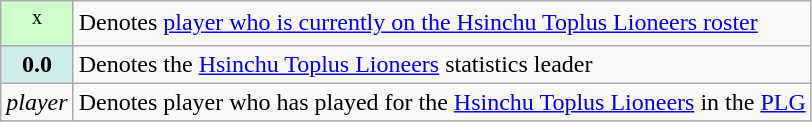<table class="wikitable">
<tr>
<td align="center" bgcolor="#CCFFCC" width="20"><sup>x</sup></td>
<td>Denotes <a href='#'>player who is currently on the Hsinchu Toplus Lioneers roster</a></td>
</tr>
<tr>
<td align="center" bgcolor="#CFECEC" width="20"><strong>0.0</strong></td>
<td>Denotes the <a href='#'>Hsinchu Toplus Lioneers</a> statistics leader</td>
</tr>
<tr>
<td align="center" width="20"><em>player</em></td>
<td>Denotes player who has played for the <a href='#'>Hsinchu Toplus Lioneers</a> in the <a href='#'>PLG</a><br></td>
</tr>
</table>
